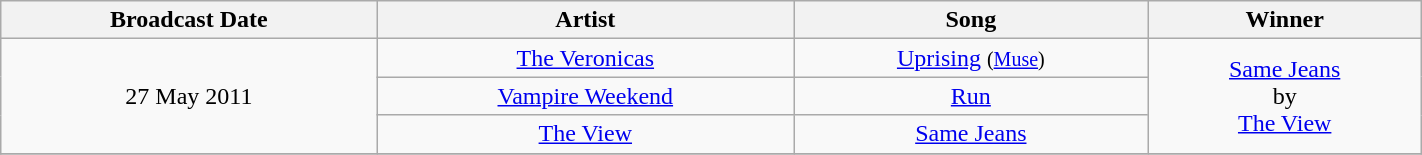<table class="wikitable" style="text-align:center" width=75%>
<tr>
<th>Broadcast Date</th>
<th>Artist</th>
<th>Song</th>
<th>Winner</th>
</tr>
<tr>
<td rowspan="3">27 May 2011</td>
<td><a href='#'>The Veronicas</a></td>
<td><a href='#'>Uprising</a> <small>(<a href='#'>Muse</a>)</small></td>
<td rowspan="3"><a href='#'>Same Jeans</a><br>by<br><a href='#'>The View</a></td>
</tr>
<tr>
<td><a href='#'>Vampire Weekend</a></td>
<td><a href='#'>Run</a></td>
</tr>
<tr>
<td><a href='#'>The View</a></td>
<td><a href='#'>Same Jeans</a></td>
</tr>
<tr>
</tr>
</table>
